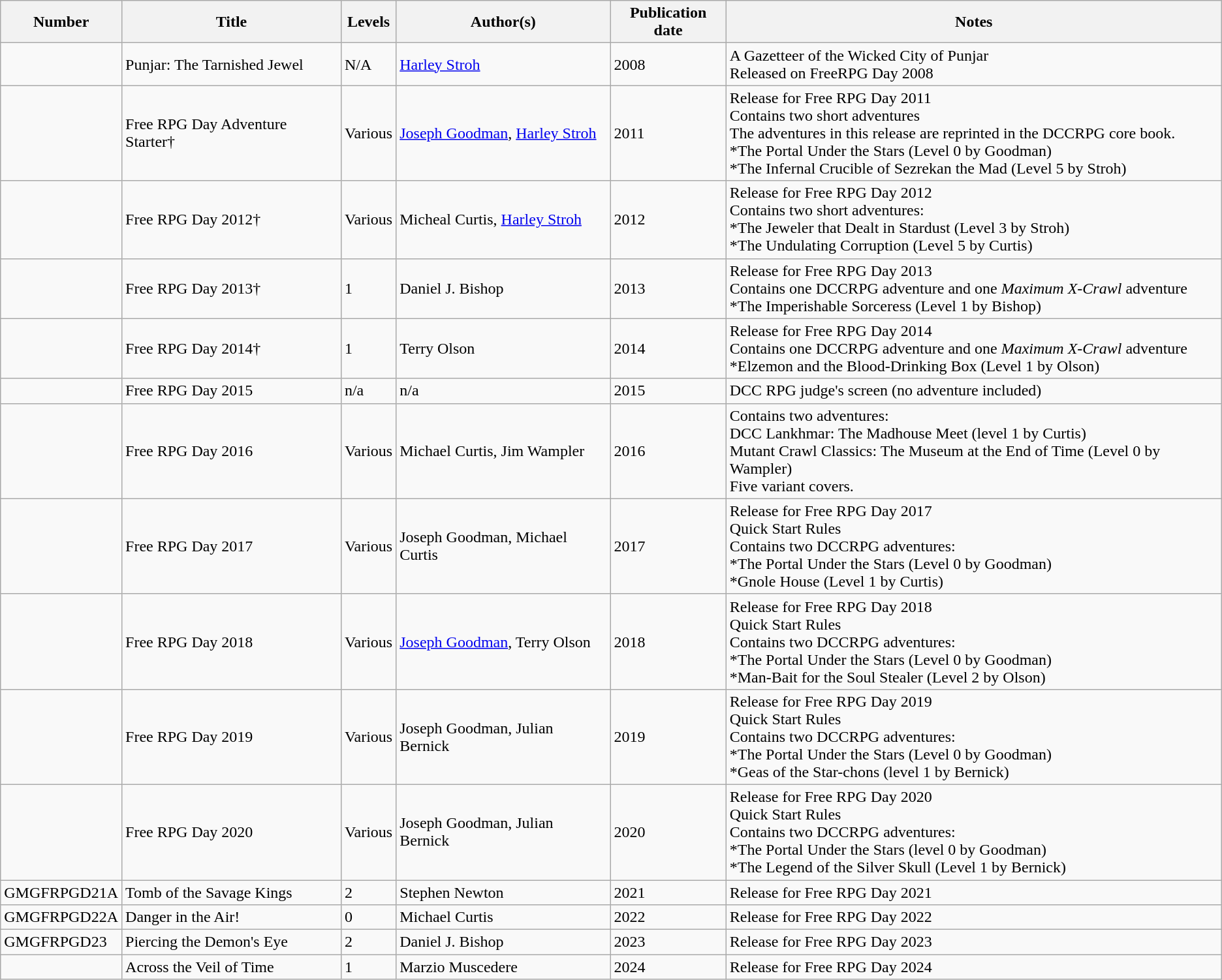<table class="wikitable sortable">
<tr>
<th>Number</th>
<th>Title</th>
<th>Levels</th>
<th>Author(s)</th>
<th>Publication date</th>
<th>Notes</th>
</tr>
<tr>
<td></td>
<td>Punjar: The Tarnished Jewel</td>
<td>N/A</td>
<td><a href='#'>Harley Stroh</a></td>
<td>2008</td>
<td>A Gazetteer of the Wicked City of Punjar<br>Released on FreeRPG Day 2008</td>
</tr>
<tr>
<td></td>
<td>Free RPG Day Adventure Starter†</td>
<td>Various</td>
<td><a href='#'>Joseph Goodman</a>, <a href='#'>Harley Stroh</a></td>
<td>2011</td>
<td>Release for Free RPG Day 2011<br>Contains two short adventures<br>The adventures in this release are reprinted in the DCCRPG core book.<br>*The Portal Under the Stars (Level 0 by Goodman)<br>*The Infernal Crucible of Sezrekan the Mad (Level 5 by Stroh)</td>
</tr>
<tr>
<td></td>
<td>Free RPG Day 2012†</td>
<td>Various</td>
<td>Micheal Curtis, <a href='#'>Harley Stroh</a></td>
<td>2012</td>
<td>Release for Free RPG Day 2012<br>Contains two short adventures:<br>*The Jeweler that Dealt in Stardust (Level 3 by Stroh)<br>*The Undulating Corruption (Level 5 by Curtis)</td>
</tr>
<tr>
<td></td>
<td>Free RPG Day 2013†</td>
<td>1</td>
<td>Daniel J. Bishop</td>
<td>2013</td>
<td>Release for Free RPG Day 2013<br>Contains one DCCRPG adventure and one <em>Maximum X-Crawl</em> adventure<br>*The Imperishable Sorceress (Level 1 by Bishop)</td>
</tr>
<tr>
<td></td>
<td>Free RPG Day 2014†</td>
<td>1</td>
<td>Terry Olson</td>
<td>2014</td>
<td>Release for Free RPG Day 2014<br>Contains one DCCRPG adventure and one <em>Maximum X-Crawl</em> adventure<br>*Elzemon and the Blood-Drinking Box (Level 1 by Olson)</td>
</tr>
<tr>
<td></td>
<td>Free RPG Day 2015</td>
<td>n/a</td>
<td>n/a</td>
<td>2015</td>
<td>DCC RPG judge's screen (no adventure included)</td>
</tr>
<tr>
<td></td>
<td>Free RPG Day 2016</td>
<td>Various</td>
<td>Michael Curtis, Jim Wampler</td>
<td>2016</td>
<td>Contains two adventures:<br>DCC Lankhmar: The Madhouse Meet (level 1 by Curtis)<br>Mutant Crawl Classics: The Museum at the End of Time (Level 0 by Wampler)<br>Five variant covers.</td>
</tr>
<tr>
<td></td>
<td>Free RPG Day 2017</td>
<td>Various</td>
<td>Joseph Goodman, Michael Curtis</td>
<td>2017</td>
<td>Release for Free RPG Day 2017<br>Quick Start Rules<br>Contains two DCCRPG adventures:<br>*The Portal Under the Stars (Level 0 by Goodman)<br>*Gnole House (Level 1 by Curtis)</td>
</tr>
<tr>
<td></td>
<td>Free RPG Day 2018</td>
<td>Various</td>
<td><a href='#'>Joseph Goodman</a>, Terry Olson</td>
<td>2018</td>
<td>Release for Free RPG Day 2018<br>Quick Start Rules<br>Contains two DCCRPG adventures:<br>*The Portal Under the Stars (Level 0 by Goodman)<br>*Man-Bait for the Soul Stealer (Level 2 by Olson)</td>
</tr>
<tr>
<td></td>
<td>Free RPG Day 2019</td>
<td>Various</td>
<td>Joseph Goodman, Julian Bernick</td>
<td>2019</td>
<td>Release for Free RPG Day 2019<br>Quick Start Rules<br>Contains two DCCRPG adventures:<br>*The Portal Under the Stars (Level 0 by Goodman)<br>*Geas of the Star-chons (level 1 by Bernick)</td>
</tr>
<tr>
<td></td>
<td>Free RPG Day 2020</td>
<td>Various</td>
<td>Joseph Goodman, Julian Bernick</td>
<td>2020</td>
<td>Release for Free RPG Day 2020<br>Quick Start Rules<br>Contains two DCCRPG adventures:<br>*The Portal Under the Stars (level 0 by Goodman)<br>*The Legend of the Silver Skull (Level 1 by Bernick)</td>
</tr>
<tr>
<td>GMGFRPGD21A</td>
<td>Tomb of the Savage Kings</td>
<td>2</td>
<td>Stephen Newton</td>
<td>2021</td>
<td>Release for Free RPG Day 2021</td>
</tr>
<tr>
<td>GMGFRPGD22A</td>
<td>Danger in the Air!</td>
<td>0</td>
<td>Michael Curtis</td>
<td>2022</td>
<td>Release for Free RPG Day 2022</td>
</tr>
<tr>
<td>GMGFRPGD23</td>
<td>Piercing the Demon's Eye</td>
<td>2</td>
<td>Daniel J. Bishop</td>
<td>2023</td>
<td>Release for Free RPG Day 2023</td>
</tr>
<tr>
<td></td>
<td>Across the Veil of Time</td>
<td>1</td>
<td>Marzio Muscedere</td>
<td>2024</td>
<td>Release for Free RPG Day 2024</td>
</tr>
</table>
